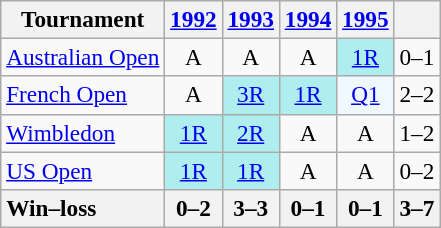<table class=wikitable style=text-align:center;font-size:97%>
<tr>
<th>Tournament</th>
<th><a href='#'>1992</a></th>
<th><a href='#'>1993</a></th>
<th><a href='#'>1994</a></th>
<th><a href='#'>1995</a></th>
<th></th>
</tr>
<tr>
<td style="text-align:left;"><a href='#'>Australian Open</a></td>
<td>A</td>
<td>A</td>
<td>A</td>
<td style="background:#afeeee;"><a href='#'>1R</a></td>
<td>0–1</td>
</tr>
<tr>
<td style="text-align:left;"><a href='#'>French Open</a></td>
<td>A</td>
<td style="background:#afeeee;"><a href='#'>3R</a></td>
<td style="background:#afeeee;"><a href='#'>1R</a></td>
<td style="background:#f0f8ff;"><a href='#'>Q1</a></td>
<td>2–2</td>
</tr>
<tr>
<td style="text-align:left;"><a href='#'>Wimbledon</a></td>
<td style="background:#afeeee;"><a href='#'>1R</a></td>
<td style="background:#afeeee;"><a href='#'>2R</a></td>
<td>A</td>
<td>A</td>
<td>1–2</td>
</tr>
<tr>
<td style="text-align:left;"><a href='#'>US Open</a></td>
<td style="background:#afeeee;"><a href='#'>1R</a></td>
<td style="background:#afeeee;"><a href='#'>1R</a></td>
<td>A</td>
<td>A</td>
<td>0–2</td>
</tr>
<tr>
<th style=text-align:left>Win–loss</th>
<th>0–2</th>
<th>3–3</th>
<th>0–1</th>
<th>0–1</th>
<th>3–7</th>
</tr>
</table>
